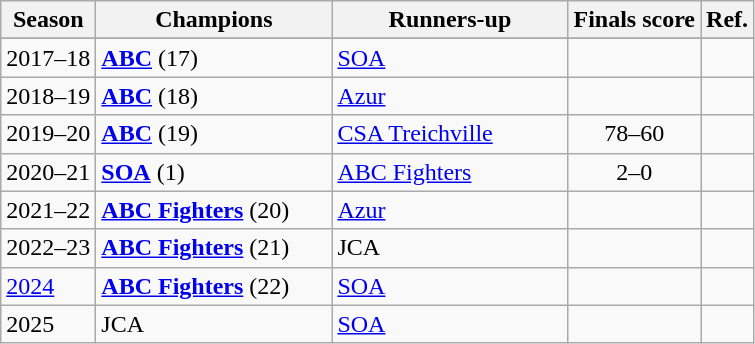<table class="wikitable">
<tr>
<th>Season</th>
<th width=150>Champions</th>
<th width=150>Runners-up</th>
<th>Finals score</th>
<th>Ref.</th>
</tr>
<tr>
</tr>
<tr>
<td>2017–18</td>
<td><strong><a href='#'>ABC</a></strong> (17)</td>
<td><a href='#'>SOA</a></td>
<td></td>
<td align="center"></td>
</tr>
<tr>
<td>2018–19</td>
<td><strong><a href='#'>ABC</a></strong> (18)</td>
<td><a href='#'>Azur</a></td>
<td></td>
<td></td>
</tr>
<tr>
<td>2019–20</td>
<td><strong><a href='#'>ABC</a></strong> (19)</td>
<td><a href='#'>CSA Treichville</a></td>
<td align="center">78–60</td>
<td align="center"></td>
</tr>
<tr>
<td>2020–21</td>
<td><strong><a href='#'>SOA</a></strong> (1)</td>
<td><a href='#'>ABC Fighters</a></td>
<td align="center">2–0</td>
<td align="center"></td>
</tr>
<tr>
<td>2021–22</td>
<td><strong><a href='#'>ABC Fighters</a></strong> (20)</td>
<td><a href='#'>Azur</a></td>
<td></td>
<td align="center"></td>
</tr>
<tr>
<td>2022–23</td>
<td><strong><a href='#'>ABC Fighters</a></strong> (21)</td>
<td>JCA</td>
<td></td>
<td align="center"></td>
</tr>
<tr>
<td><a href='#'>2024</a></td>
<td><strong><a href='#'>ABC Fighters</a></strong> (22)</td>
<td><a href='#'>SOA</a></td>
<td></td>
<td></td>
</tr>
<tr>
<td>2025</td>
<td>JCA</td>
<td><a href='#'>SOA</a></td>
<td></td>
<td></td>
</tr>
</table>
